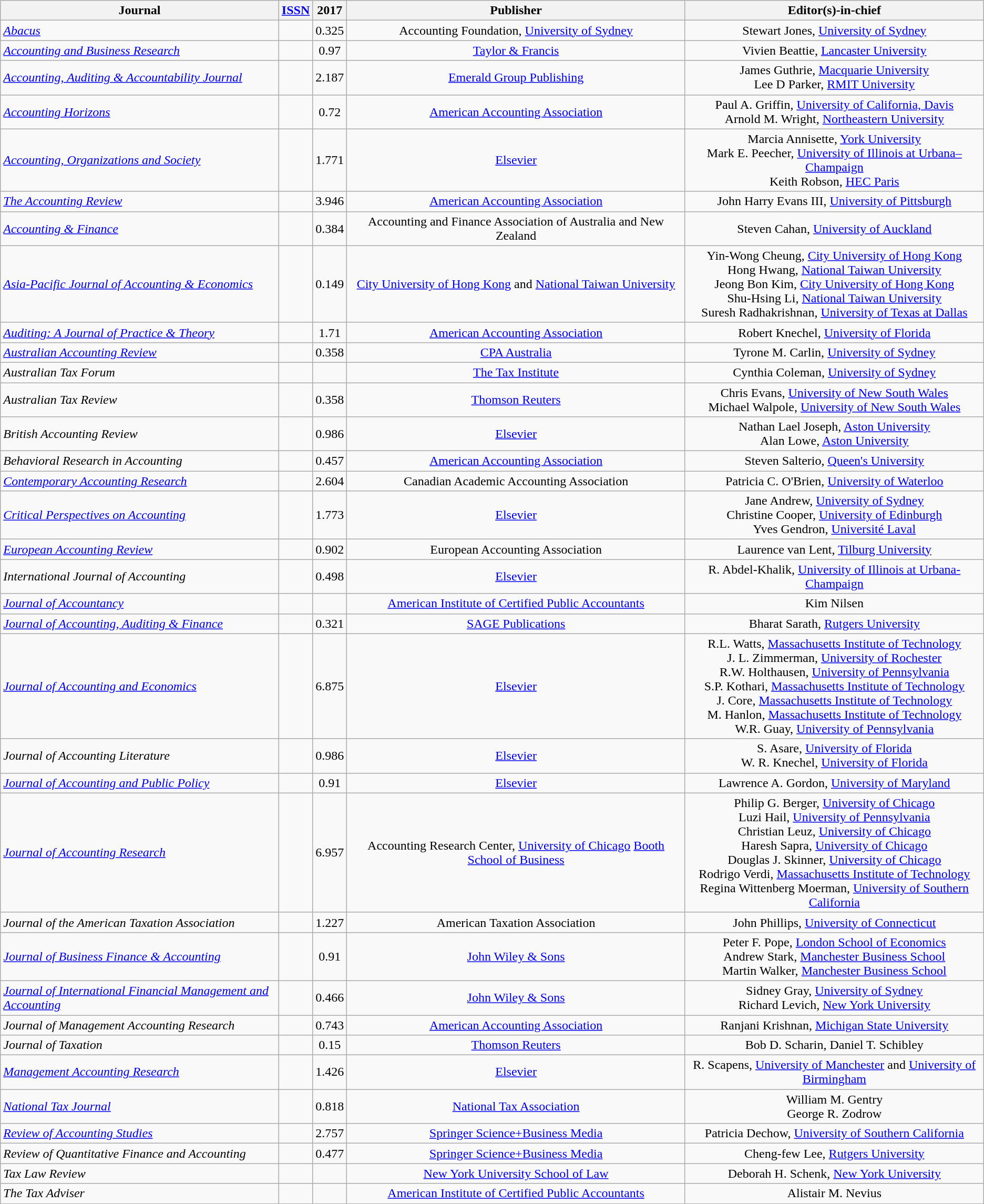<table class="wikitable sortable">
<tr>
<th style="border-top:none">Journal</th>
<th style="border-top:none"><a href='#'>ISSN</a></th>
<th>2017 </th>
<th style="border-top:none">Publisher</th>
<th style="border-top:none">Editor(s)-in-chief</th>
</tr>
<tr>
<td><em><a href='#'>Abacus</a></em></td>
<td style="text-align:center;"></td>
<td style="text-align:center;">0.325</td>
<td style="text-align:center;">Accounting Foundation, <a href='#'>University of Sydney</a></td>
<td style="text-align:center;">Stewart Jones, <a href='#'>University of Sydney</a></td>
</tr>
<tr>
<td><em><a href='#'>Accounting and Business Research</a></em></td>
<td style="text-align:center;"></td>
<td style="text-align:center;">0.97</td>
<td style="text-align:center;"><a href='#'>Taylor & Francis</a></td>
<td style="text-align:center;">Vivien Beattie, <a href='#'>Lancaster University</a></td>
</tr>
<tr>
<td><em><a href='#'>Accounting, Auditing & Accountability Journal</a></em></td>
<td style="text-align:center;"></td>
<td style="text-align:center;">2.187</td>
<td style="text-align:center;"><a href='#'>Emerald Group Publishing</a></td>
<td style="text-align:center;">James Guthrie, <a href='#'>Macquarie University</a><br>Lee D Parker, <a href='#'>RMIT University</a></td>
</tr>
<tr>
<td><em><a href='#'>Accounting Horizons</a></em></td>
<td style="text-align:center;"></td>
<td style="text-align:center;">0.72</td>
<td style="text-align:center;"><a href='#'>American Accounting Association</a></td>
<td style="text-align:center;">Paul A. Griffin, <a href='#'>University of California, Davis</a> <br> Arnold M. Wright, <a href='#'>Northeastern University</a></td>
</tr>
<tr>
<td><em><a href='#'>Accounting, Organizations and Society</a></em></td>
<td style="text-align:center;"></td>
<td style="text-align:center;">1.771</td>
<td style="text-align:center;"><a href='#'>Elsevier</a></td>
<td style="text-align:center;">Marcia Annisette, <a href='#'>York University</a><br>Mark E. Peecher, <a href='#'>University of Illinois at Urbana–Champaign</a><br>Keith Robson, <a href='#'>HEC Paris</a></td>
</tr>
<tr>
<td><em><a href='#'>The Accounting Review</a></em></td>
<td style="text-align:center;"></td>
<td style="text-align:center;">3.946</td>
<td style="text-align:center;"><a href='#'>American Accounting Association</a></td>
<td style="text-align:center;">John Harry Evans III, <a href='#'>University of Pittsburgh</a></td>
</tr>
<tr>
<td><em><a href='#'>Accounting & Finance</a></em></td>
<td style="text-align:center;"></td>
<td style="text-align:center;">0.384</td>
<td style="text-align:center;">Accounting and Finance Association of Australia and New Zealand</td>
<td style="text-align:center;">Steven Cahan, <a href='#'>University of Auckland</a></td>
</tr>
<tr>
<td><em><a href='#'>Asia-Pacific Journal of Accounting & Economics</a></em></td>
<td style="text-align:center;"></td>
<td style="text-align:center;">0.149</td>
<td style="text-align:center;"><a href='#'>City University of Hong Kong</a> and <a href='#'>National Taiwan University</a></td>
<td style="text-align:center;">Yin-Wong Cheung, <a href='#'>City University of Hong Kong</a><br>Hong Hwang, <a href='#'>National Taiwan University</a><br>Jeong Bon Kim, <a href='#'>City University of Hong Kong</a><br>Shu-Hsing Li, <a href='#'>National Taiwan University</a><br>Suresh Radhakrishnan, <a href='#'>University of Texas at Dallas</a></td>
</tr>
<tr>
<td><em><a href='#'>Auditing: A Journal of Practice & Theory</a></em></td>
<td style="text-align:center;"></td>
<td style="text-align:center;">1.71</td>
<td style="text-align:center;"><a href='#'>American Accounting Association</a></td>
<td style="text-align:center;">Robert Knechel, <a href='#'>University of Florida</a></td>
</tr>
<tr>
<td><em><a href='#'>Australian Accounting Review</a></em></td>
<td style="text-align:center;"></td>
<td style="text-align:center;">0.358</td>
<td style="text-align:center;"><a href='#'>CPA Australia</a></td>
<td style="text-align:center;">Tyrone M. Carlin, <a href='#'>University of Sydney</a></td>
</tr>
<tr>
<td><em>Australian Tax Forum</em></td>
<td style="text-align:center;"></td>
<td style="text-align:center;"></td>
<td style="text-align:center;"><a href='#'>The Tax Institute</a></td>
<td style="text-align:center;">Cynthia Coleman, <a href='#'>University of Sydney</a></td>
</tr>
<tr>
<td><em>Australian Tax Review</em></td>
<td style="text-align:center;"></td>
<td style="text-align:center;">0.358</td>
<td style="text-align:center;"><a href='#'>Thomson Reuters</a></td>
<td style="text-align:center;">Chris Evans, <a href='#'>University of New South Wales</a><br>Michael Walpole, <a href='#'>University of New South Wales</a></td>
</tr>
<tr>
<td><em>British Accounting Review</em></td>
<td style="text-align:center;"></td>
<td style="text-align:center;">0.986</td>
<td style="text-align:center;"><a href='#'>Elsevier</a></td>
<td style="text-align:center;">Nathan Lael Joseph, <a href='#'>Aston University</a><br>Alan Lowe, <a href='#'>Aston University</a></td>
</tr>
<tr>
<td><em>Behavioral Research in Accounting</em></td>
<td style="text-align:center;"></td>
<td style="text-align:center;">0.457</td>
<td style="text-align:center;"><a href='#'>American Accounting Association</a></td>
<td style="text-align:center;">Steven Salterio, <a href='#'>Queen's University</a></td>
</tr>
<tr>
<td><em><a href='#'>Contemporary Accounting Research</a></em></td>
<td style="text-align:center;"></td>
<td style="text-align:center;">2.604</td>
<td style="text-align:center;">Canadian Academic Accounting Association</td>
<td style="text-align:center;">Patricia C. O'Brien, <a href='#'>University of Waterloo</a></td>
</tr>
<tr>
<td><em><a href='#'>Critical Perspectives on Accounting</a></em></td>
<td style="text-align:center;"></td>
<td style="text-align:center;">1.773</td>
<td style="text-align:center;"><a href='#'>Elsevier</a></td>
<td style="text-align:center;">Jane Andrew, <a href='#'>University of Sydney</a><br>Christine Cooper, <a href='#'>University of Edinburgh</a><br>Yves Gendron, <a href='#'>Université Laval</a></td>
</tr>
<tr>
<td><em><a href='#'>European Accounting Review</a></em></td>
<td style="text-align:center;"></td>
<td style="text-align:center;">0.902</td>
<td style="text-align:center;">European Accounting Association</td>
<td style="text-align:center;">Laurence van Lent, <a href='#'>Tilburg University</a></td>
</tr>
<tr>
<td><em>International Journal of Accounting</em></td>
<td style="text-align:center;"></td>
<td style="text-align:center;">0.498</td>
<td style="text-align:center;"><a href='#'>Elsevier</a></td>
<td style="text-align:center;">R. Abdel-Khalik, <a href='#'>University of Illinois at Urbana-Champaign</a></td>
</tr>
<tr>
<td><em><a href='#'>Journal of Accountancy</a></em></td>
<td style="text-align:center;"></td>
<td style="text-align:center;"></td>
<td style="text-align:center;"><a href='#'>American Institute of Certified Public Accountants</a></td>
<td style="text-align:center;">Kim Nilsen</td>
</tr>
<tr>
<td><em><a href='#'>Journal of Accounting, Auditing & Finance</a></em></td>
<td style="text-align:center;"></td>
<td style="text-align:center;">0.321</td>
<td style="text-align:center;"><a href='#'>SAGE Publications</a></td>
<td style="text-align:center;">Bharat Sarath, <a href='#'>Rutgers University</a></td>
</tr>
<tr>
<td><em><a href='#'>Journal of Accounting and Economics</a></em></td>
<td style="text-align:center;"></td>
<td style="text-align:center;">6.875</td>
<td style="text-align:center;"><a href='#'>Elsevier</a></td>
<td style="text-align:center;">R.L. Watts, <a href='#'>Massachusetts Institute of Technology</a><br>J. L. Zimmerman, <a href='#'>University of Rochester</a><br>R.W. Holthausen, <a href='#'>University of Pennsylvania</a><br>S.P. Kothari, <a href='#'>Massachusetts Institute of Technology</a><br>J. Core, <a href='#'>Massachusetts Institute of Technology</a><br>M. Hanlon, <a href='#'>Massachusetts Institute of Technology</a><br>W.R. Guay, <a href='#'>University of Pennsylvania</a></td>
</tr>
<tr>
<td><em>Journal of Accounting Literature</em></td>
<td style="text-align:center;"></td>
<td style="text-align:center;">0.986</td>
<td style="text-align:center;"><a href='#'>Elsevier</a></td>
<td style="text-align:center;">S. Asare, <a href='#'>University of Florida</a><br>W. R. Knechel, <a href='#'>University of Florida</a></td>
</tr>
<tr>
<td><em><a href='#'>Journal of Accounting and Public Policy</a></em></td>
<td style="text-align:center;"></td>
<td style="text-align:center;">0.91</td>
<td style="text-align:center;"><a href='#'>Elsevier</a></td>
<td style="text-align:center;">Lawrence A. Gordon, <a href='#'>University of Maryland</a></td>
</tr>
<tr>
<td><em><a href='#'>Journal of Accounting Research</a></em></td>
<td style="text-align:center;"></td>
<td style="text-align:center;">6.957</td>
<td style="text-align:center;">Accounting Research Center, <a href='#'>University of Chicago</a> <a href='#'>Booth School of Business</a></td>
<td style="text-align:center;">Philip G. Berger, <a href='#'>University of Chicago</a><br>Luzi Hail, <a href='#'>University of Pennsylvania</a><br>Christian Leuz, <a href='#'>University of Chicago</a><br>Haresh Sapra, <a href='#'>University of Chicago</a><br>Douglas J. Skinner, <a href='#'>University of Chicago</a><br>Rodrigo Verdi, <a href='#'>Massachusetts Institute of Technology</a><br>Regina Wittenberg Moerman, <a href='#'>University of Southern California</a></td>
</tr>
<tr>
<td><em>Journal of the American Taxation Association</em></td>
<td style="text-align:center;"></td>
<td style="text-align:center;">1.227</td>
<td style="text-align:center;">American Taxation Association</td>
<td style="text-align:center;">John Phillips, <a href='#'>University of Connecticut</a></td>
</tr>
<tr>
<td><em><a href='#'>Journal of Business Finance & Accounting</a></em></td>
<td style="text-align:center;"></td>
<td style="text-align:center;">0.91</td>
<td style="text-align:center;"><a href='#'>John Wiley & Sons</a></td>
<td style="text-align:center;">Peter F. Pope, <a href='#'>London School of Economics</a><br>Andrew Stark, <a href='#'>Manchester Business School</a><br>Martin Walker, <a href='#'>Manchester Business School</a></td>
</tr>
<tr>
<td><em><a href='#'>Journal of International Financial Management and Accounting</a></em></td>
<td style="text-align:center;"></td>
<td style="text-align:center;">0.466</td>
<td style="text-align:center;"><a href='#'>John Wiley & Sons</a></td>
<td style="text-align:center;">Sidney Gray, <a href='#'>University of Sydney</a><br>Richard Levich, <a href='#'>New York University</a></td>
</tr>
<tr>
<td><em>Journal of Management Accounting Research</em></td>
<td style="text-align:center;"></td>
<td style="text-align:center;">0.743</td>
<td style="text-align:center;"><a href='#'>American Accounting Association</a></td>
<td style="text-align:center;">Ranjani Krishnan, <a href='#'>Michigan State University</a></td>
</tr>
<tr>
<td><em>Journal of Taxation</em></td>
<td style="text-align:center;"></td>
<td style="text-align:center;">0.15</td>
<td style="text-align:center;"><a href='#'>Thomson Reuters</a></td>
<td style="text-align:center;">Bob D. Scharin, Daniel T. Schibley</td>
</tr>
<tr>
<td><em><a href='#'>Management Accounting Research</a></em></td>
<td style="text-align:center;"></td>
<td style="text-align:center;">1.426</td>
<td style="text-align:center;"><a href='#'>Elsevier</a></td>
<td style="text-align:center;">R. Scapens, <a href='#'>University of Manchester</a> and <a href='#'>University of Birmingham</a></td>
</tr>
<tr>
<td><em><a href='#'>National Tax Journal</a></em></td>
<td style="text-align:center;"></td>
<td style="text-align:center;">0.818</td>
<td style="text-align:center;"><a href='#'>National Tax Association</a></td>
<td style="text-align:center;">William M. Gentry<br>George R. Zodrow</td>
</tr>
<tr>
<td><em><a href='#'>Review of Accounting Studies</a></em></td>
<td style="text-align:center;"></td>
<td style="text-align:center;">2.757</td>
<td style="text-align:center;"><a href='#'>Springer Science+Business Media</a></td>
<td style="text-align:center;">Patricia Dechow, <a href='#'>University of Southern California</a></td>
</tr>
<tr>
<td><em>Review of Quantitative Finance and Accounting</em></td>
<td style="text-align:center;"></td>
<td style="text-align:center;">0.477</td>
<td style="text-align:center;"><a href='#'>Springer Science+Business Media</a></td>
<td style="text-align:center;">Cheng-few Lee, <a href='#'>Rutgers University</a></td>
</tr>
<tr>
<td><em>Tax Law Review</em></td>
<td style="text-align:center;"></td>
<td style="text-align:center;"></td>
<td style="text-align:center;"><a href='#'>New York University School of Law</a></td>
<td style="text-align:center;">Deborah H. Schenk, <a href='#'>New York University</a></td>
</tr>
<tr>
<td><em>The Tax Adviser</em></td>
<td style="text-align:center;"></td>
<td style="text-align:center;"></td>
<td style="text-align:center;"><a href='#'>American Institute of Certified Public Accountants</a></td>
<td style="text-align:center;">Alistair M. Nevius</td>
</tr>
</table>
